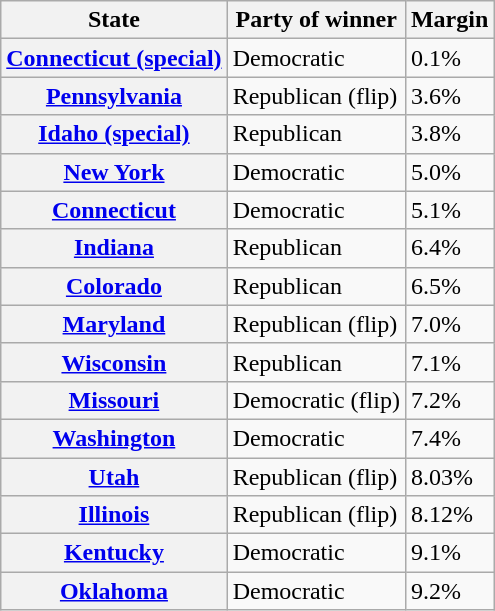<table class="wikitable sortable">
<tr>
<th>State</th>
<th>Party of winner</th>
<th>Margin</th>
</tr>
<tr>
<th><a href='#'>Connecticut (special)</a></th>
<td data-sort-value=-0.5 >Democratic</td>
<td>0.1%</td>
</tr>
<tr>
<th><a href='#'>Pennsylvania</a></th>
<td data-sort-value=-0.5 >Republican (flip)</td>
<td>3.6%</td>
</tr>
<tr>
<th><a href='#'>Idaho (special)</a></th>
<td data-sort-value=-0.5 >Republican</td>
<td>3.8%</td>
</tr>
<tr>
<th><a href='#'>New York</a></th>
<td data-sort-value=-0.5 >Democratic</td>
<td>5.0%</td>
</tr>
<tr>
<th><a href='#'>Connecticut</a></th>
<td data-sort-value=-0.5 >Democratic</td>
<td>5.1%</td>
</tr>
<tr>
<th><a href='#'>Indiana</a></th>
<td data-sort-value=-0.5 >Republican</td>
<td>6.4%</td>
</tr>
<tr>
<th><a href='#'>Colorado</a></th>
<td data-sort-value=-0.5 >Republican</td>
<td>6.5%</td>
</tr>
<tr>
<th><a href='#'>Maryland</a></th>
<td data-sort-value=-0.5 >Republican (flip)</td>
<td>7.0%</td>
</tr>
<tr>
<th><a href='#'>Wisconsin</a></th>
<td data-sort-value=-0.5 >Republican</td>
<td>7.1%</td>
</tr>
<tr>
<th><a href='#'>Missouri</a></th>
<td data-sort-value=-0.5 >Democratic (flip)</td>
<td>7.2%</td>
</tr>
<tr>
<th><a href='#'>Washington</a></th>
<td data-sort-value=-0.5 >Democratic</td>
<td>7.4%</td>
</tr>
<tr>
<th><a href='#'>Utah</a></th>
<td data-sort-value=-0.5 >Republican (flip)</td>
<td>8.03%</td>
</tr>
<tr>
<th><a href='#'>Illinois</a></th>
<td data-sort-value=-0.5 >Republican (flip)</td>
<td>8.12%</td>
</tr>
<tr>
<th><a href='#'>Kentucky</a></th>
<td data-sort-value=-0.5 >Democratic</td>
<td>9.1%</td>
</tr>
<tr>
<th><a href='#'>Oklahoma</a></th>
<td data-sort-value=-0.5 >Democratic</td>
<td>9.2%</td>
</tr>
</table>
